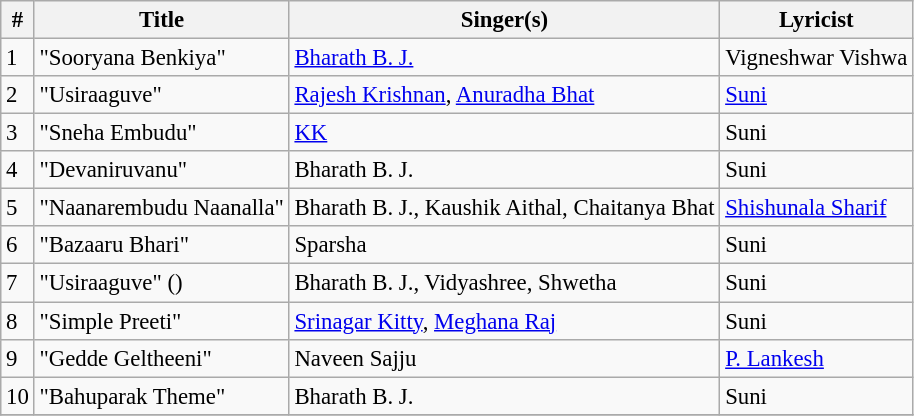<table class="wikitable" style="font-size:95%;">
<tr>
<th>#</th>
<th>Title</th>
<th>Singer(s)</th>
<th>Lyricist</th>
</tr>
<tr>
<td>1</td>
<td>"Sooryana Benkiya"</td>
<td><a href='#'>Bharath B. J.</a></td>
<td>Vigneshwar Vishwa</td>
</tr>
<tr>
<td>2</td>
<td>"Usiraaguve"</td>
<td><a href='#'>Rajesh Krishnan</a>, <a href='#'>Anuradha Bhat</a></td>
<td><a href='#'>Suni</a></td>
</tr>
<tr>
<td>3</td>
<td>"Sneha Embudu"</td>
<td><a href='#'>KK</a></td>
<td>Suni</td>
</tr>
<tr>
<td>4</td>
<td>"Devaniruvanu"</td>
<td>Bharath B. J.</td>
<td>Suni</td>
</tr>
<tr>
<td>5</td>
<td>"Naanarembudu Naanalla"</td>
<td>Bharath B. J., Kaushik Aithal, Chaitanya Bhat</td>
<td><a href='#'>Shishunala Sharif</a></td>
</tr>
<tr>
<td>6</td>
<td>"Bazaaru Bhari"</td>
<td>Sparsha</td>
<td>Suni</td>
</tr>
<tr>
<td>7</td>
<td>"Usiraaguve" ()</td>
<td>Bharath B. J., Vidyashree, Shwetha</td>
<td>Suni</td>
</tr>
<tr>
<td>8</td>
<td>"Simple Preeti"</td>
<td><a href='#'>Srinagar Kitty</a>, <a href='#'>Meghana Raj</a></td>
<td>Suni</td>
</tr>
<tr>
<td>9</td>
<td>"Gedde Geltheeni"</td>
<td>Naveen Sajju</td>
<td><a href='#'>P. Lankesh</a></td>
</tr>
<tr>
<td>10</td>
<td>"Bahuparak Theme"</td>
<td>Bharath B. J.</td>
<td>Suni</td>
</tr>
<tr>
</tr>
</table>
